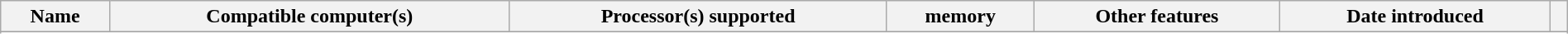<table class="wikitable sortable" style="width:100%;">
<tr>
<th>Name</th>
<th>Compatible computer(s)</th>
<th>Processor(s) supported</th>
<th> memory<br></th>
<th>Other features</th>
<th>Date introduced</th>
<th></th>
</tr>
<tr>
</tr>
<tr>
</tr>
<tr>
</tr>
<tr>
</tr>
<tr>
</tr>
<tr>
</tr>
<tr>
</tr>
<tr>
</tr>
<tr>
</tr>
<tr>
</tr>
<tr>
</tr>
<tr>
</tr>
<tr>
</tr>
<tr>
</tr>
<tr>
</tr>
<tr>
</tr>
</table>
